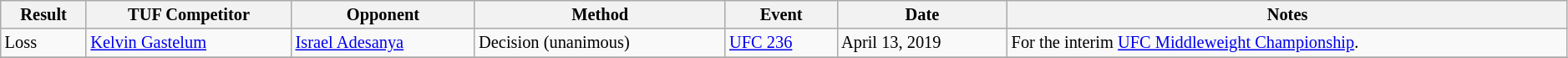<table class="wikitable sortable" style="font-size:85%; text-align:left; width:99%;">
<tr>
<th>Result</th>
<th>TUF Competitor</th>
<th>Opponent</th>
<th>Method</th>
<th>Event</th>
<th>Date</th>
<th>Notes</th>
</tr>
<tr>
<td>Loss</td>
<td><a href='#'>Kelvin Gastelum</a></td>
<td><a href='#'>Israel Adesanya</a></td>
<td>Decision (unanimous)</td>
<td><a href='#'>UFC 236</a></td>
<td>April 13, 2019</td>
<td>For the interim <a href='#'>UFC Middleweight Championship</a>.</td>
</tr>
<tr>
</tr>
</table>
